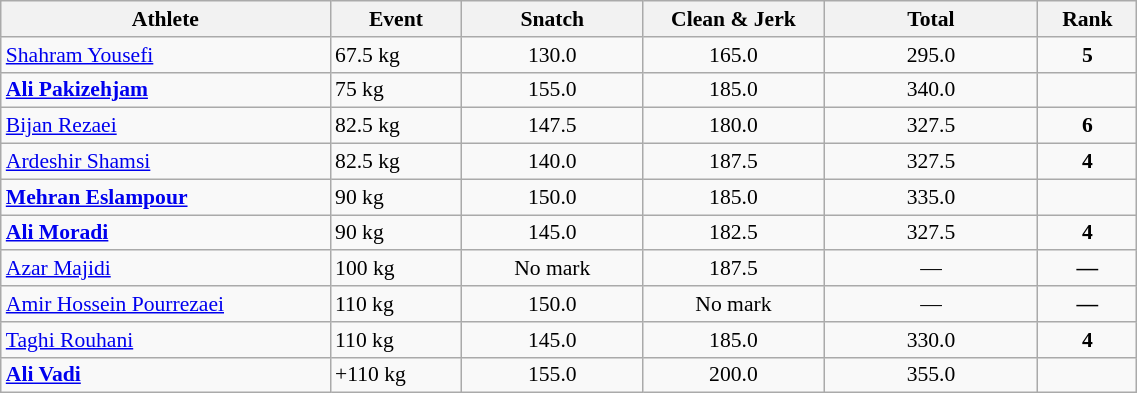<table class="wikitable" width="60%" style="text-align:center; font-size:90%">
<tr>
<th width="20%">Athlete</th>
<th width="8%">Event</th>
<th width="11%">Snatch</th>
<th width="11%">Clean & Jerk</th>
<th width="13%">Total</th>
<th width="6%">Rank</th>
</tr>
<tr>
<td align="left"><a href='#'>Shahram Yousefi</a></td>
<td align="left">67.5 kg</td>
<td>130.0</td>
<td>165.0</td>
<td>295.0</td>
<td><strong>5</strong></td>
</tr>
<tr>
<td align="left"><strong><a href='#'>Ali Pakizehjam</a></strong></td>
<td align="left">75 kg</td>
<td>155.0</td>
<td>185.0</td>
<td>340.0</td>
<td></td>
</tr>
<tr>
<td align="left"><a href='#'>Bijan Rezaei</a></td>
<td align="left">82.5 kg</td>
<td>147.5</td>
<td>180.0</td>
<td>327.5</td>
<td><strong>6</strong></td>
</tr>
<tr>
<td align="left"><a href='#'>Ardeshir Shamsi</a></td>
<td align="left">82.5 kg</td>
<td>140.0</td>
<td>187.5</td>
<td>327.5</td>
<td><strong>4</strong></td>
</tr>
<tr>
<td align="left"><strong><a href='#'>Mehran Eslampour</a></strong></td>
<td align="left">90 kg</td>
<td>150.0</td>
<td>185.0</td>
<td>335.0</td>
<td></td>
</tr>
<tr>
<td align="left"><strong><a href='#'>Ali Moradi</a></strong></td>
<td align="left">90 kg</td>
<td>145.0</td>
<td>182.5</td>
<td>327.5</td>
<td><strong>4</strong></td>
</tr>
<tr>
<td align="left"><a href='#'>Azar Majidi</a></td>
<td align="left">100 kg</td>
<td>No mark</td>
<td>187.5</td>
<td>—</td>
<td><strong>—</strong></td>
</tr>
<tr>
<td align="left"><a href='#'>Amir Hossein Pourrezaei</a></td>
<td align="left">110 kg</td>
<td>150.0</td>
<td>No mark</td>
<td>—</td>
<td><strong>—</strong></td>
</tr>
<tr>
<td align="left"><a href='#'>Taghi Rouhani</a></td>
<td align="left">110 kg</td>
<td>145.0</td>
<td>185.0</td>
<td>330.0</td>
<td><strong>4</strong></td>
</tr>
<tr>
<td align="left"><strong><a href='#'>Ali Vadi</a></strong></td>
<td align="left">+110 kg</td>
<td>155.0</td>
<td>200.0</td>
<td>355.0</td>
<td></td>
</tr>
</table>
